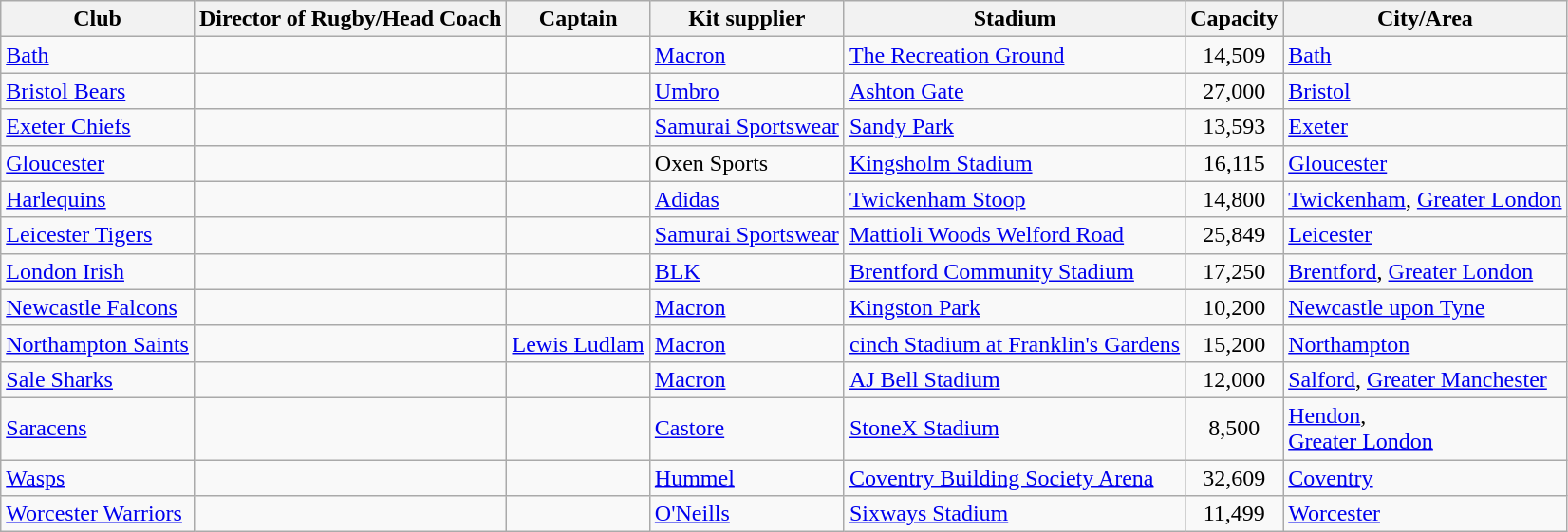<table class="wikitable sortable">
<tr>
<th>Club</th>
<th>Director of Rugby/Head Coach</th>
<th>Captain</th>
<th>Kit supplier</th>
<th>Stadium</th>
<th>Capacity</th>
<th>City/Area</th>
</tr>
<tr>
<td><a href='#'>Bath</a></td>
<td></td>
<td></td>
<td><a href='#'>Macron</a></td>
<td><a href='#'>The Recreation Ground</a></td>
<td align=center>14,509</td>
<td><a href='#'>Bath</a></td>
</tr>
<tr>
<td><a href='#'>Bristol Bears</a></td>
<td></td>
<td></td>
<td><a href='#'>Umbro</a></td>
<td><a href='#'>Ashton Gate</a></td>
<td align=center>27,000</td>
<td><a href='#'>Bristol</a></td>
</tr>
<tr>
<td><a href='#'>Exeter Chiefs</a></td>
<td></td>
<td></td>
<td><a href='#'>Samurai Sportswear</a></td>
<td><a href='#'>Sandy Park</a></td>
<td align=center>13,593</td>
<td><a href='#'>Exeter</a></td>
</tr>
<tr>
<td><a href='#'>Gloucester</a></td>
<td></td>
<td></td>
<td>Oxen Sports</td>
<td><a href='#'>Kingsholm Stadium</a></td>
<td align=center>16,115</td>
<td><a href='#'>Gloucester</a></td>
</tr>
<tr>
<td><a href='#'>Harlequins</a></td>
<td></td>
<td></td>
<td><a href='#'>Adidas</a></td>
<td><a href='#'>Twickenham Stoop</a></td>
<td align=center>14,800</td>
<td><a href='#'>Twickenham</a>, <a href='#'>Greater London</a></td>
</tr>
<tr>
<td><a href='#'>Leicester Tigers</a></td>
<td></td>
<td></td>
<td><a href='#'>Samurai Sportswear</a></td>
<td><a href='#'>Mattioli Woods Welford Road</a></td>
<td align=center>25,849</td>
<td><a href='#'>Leicester</a></td>
</tr>
<tr>
<td><a href='#'>London Irish</a></td>
<td></td>
<td></td>
<td><a href='#'>BLK</a></td>
<td><a href='#'>Brentford Community Stadium</a></td>
<td align=center>17,250</td>
<td><a href='#'>Brentford</a>, <a href='#'>Greater London</a></td>
</tr>
<tr>
<td><a href='#'>Newcastle Falcons</a></td>
<td></td>
<td></td>
<td><a href='#'>Macron</a></td>
<td><a href='#'>Kingston Park</a></td>
<td align=center>10,200</td>
<td><a href='#'>Newcastle upon Tyne</a></td>
</tr>
<tr>
<td><a href='#'>Northampton Saints</a></td>
<td></td>
<td {{nobreak> <a href='#'>Lewis Ludlam</a></td>
<td><a href='#'>Macron</a></td>
<td><a href='#'>cinch Stadium at Franklin's Gardens</a></td>
<td align=center>15,200</td>
<td><a href='#'>Northampton</a></td>
</tr>
<tr>
<td><a href='#'>Sale Sharks</a></td>
<td></td>
<td></td>
<td><a href='#'>Macron</a></td>
<td><a href='#'>AJ Bell Stadium</a></td>
<td align=center>12,000</td>
<td><a href='#'>Salford</a>, <a href='#'>Greater Manchester</a></td>
</tr>
<tr>
<td><a href='#'>Saracens</a></td>
<td></td>
<td></td>
<td><a href='#'>Castore</a></td>
<td><a href='#'>StoneX Stadium</a></td>
<td align=center>8,500</td>
<td><a href='#'>Hendon</a>,<br><a href='#'>Greater London</a></td>
</tr>
<tr>
<td><a href='#'>Wasps</a></td>
<td></td>
<td></td>
<td><a href='#'>Hummel</a></td>
<td><a href='#'>Coventry Building Society Arena</a></td>
<td align=center>32,609</td>
<td><a href='#'>Coventry</a></td>
</tr>
<tr>
<td><a href='#'>Worcester Warriors</a></td>
<td></td>
<td></td>
<td><a href='#'>O'Neills</a></td>
<td><a href='#'>Sixways Stadium</a></td>
<td align=center>11,499</td>
<td><a href='#'>Worcester</a></td>
</tr>
</table>
